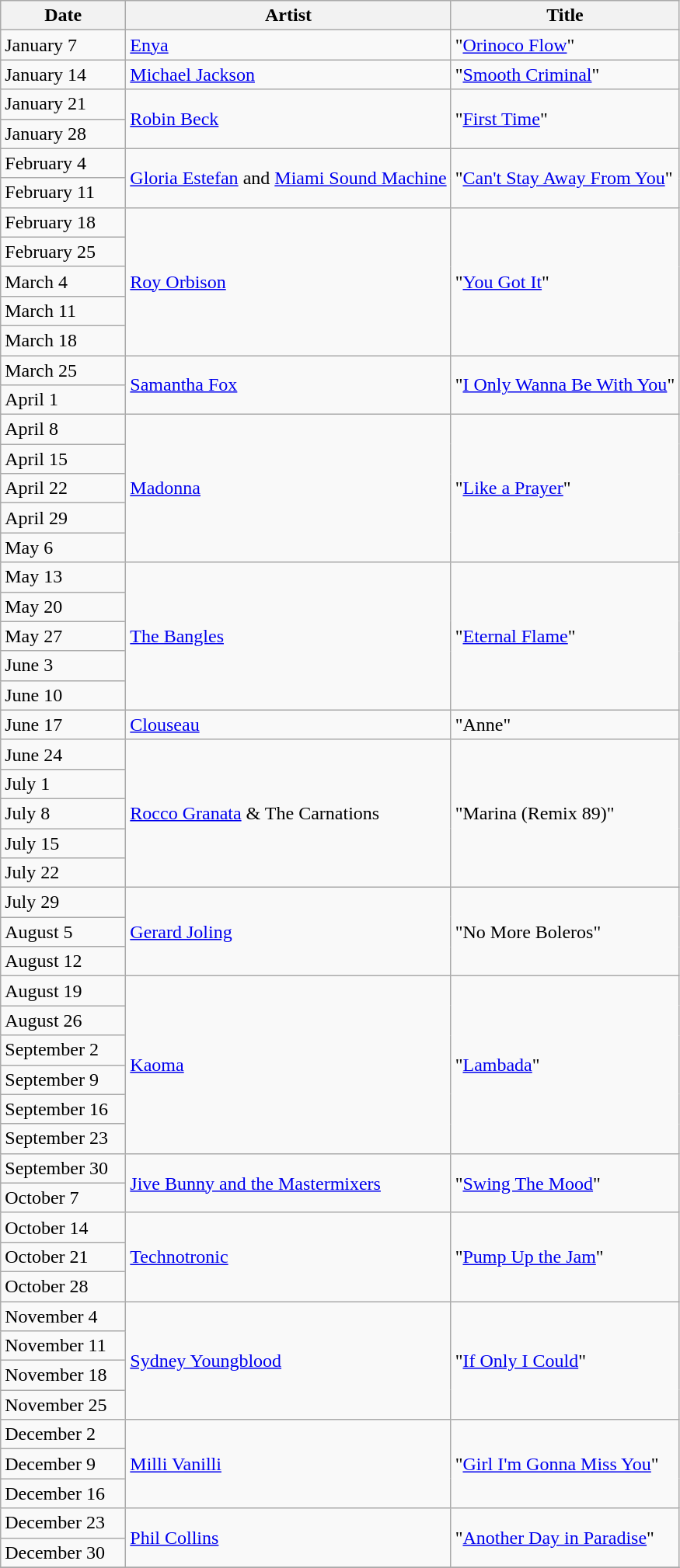<table class="wikitable">
<tr>
<th width="100px">Date</th>
<th>Artist</th>
<th>Title</th>
</tr>
<tr>
<td>January 7</td>
<td><a href='#'>Enya</a></td>
<td>"<a href='#'>Orinoco Flow</a>"</td>
</tr>
<tr>
<td>January 14</td>
<td><a href='#'>Michael Jackson</a></td>
<td>"<a href='#'>Smooth Criminal</a>"</td>
</tr>
<tr>
<td>January 21</td>
<td rowspan="2"><a href='#'>Robin Beck</a></td>
<td rowspan="2">"<a href='#'>First Time</a>"</td>
</tr>
<tr>
<td>January 28</td>
</tr>
<tr>
<td>February 4</td>
<td rowspan="2"><a href='#'>Gloria Estefan</a> and <a href='#'>Miami Sound Machine</a></td>
<td rowspan="2">"<a href='#'>Can't Stay Away From You</a>"</td>
</tr>
<tr>
<td>February 11</td>
</tr>
<tr>
<td>February 18</td>
<td rowspan="5"><a href='#'>Roy Orbison</a></td>
<td rowspan="5">"<a href='#'>You Got It</a>"</td>
</tr>
<tr>
<td>February 25</td>
</tr>
<tr>
<td>March 4</td>
</tr>
<tr>
<td>March 11</td>
</tr>
<tr>
<td>March 18</td>
</tr>
<tr>
<td>March 25</td>
<td rowspan="2"><a href='#'>Samantha Fox</a></td>
<td rowspan="2">"<a href='#'>I Only Wanna Be With You</a>"</td>
</tr>
<tr>
<td>April 1</td>
</tr>
<tr>
<td>April 8</td>
<td rowspan="5"><a href='#'>Madonna</a></td>
<td rowspan="5">"<a href='#'>Like a Prayer</a>"</td>
</tr>
<tr>
<td>April 15</td>
</tr>
<tr>
<td>April 22</td>
</tr>
<tr>
<td>April 29</td>
</tr>
<tr>
<td>May 6</td>
</tr>
<tr>
<td>May 13</td>
<td rowspan="5"><a href='#'>The Bangles</a></td>
<td rowspan="5">"<a href='#'>Eternal Flame</a>"</td>
</tr>
<tr>
<td>May 20</td>
</tr>
<tr>
<td>May 27</td>
</tr>
<tr>
<td>June 3</td>
</tr>
<tr>
<td>June 10</td>
</tr>
<tr>
<td>June 17</td>
<td><a href='#'>Clouseau</a></td>
<td>"Anne"</td>
</tr>
<tr>
<td>June 24</td>
<td rowspan="5"><a href='#'>Rocco Granata</a> & The Carnations</td>
<td rowspan="5">"Marina (Remix 89)"</td>
</tr>
<tr>
<td>July 1</td>
</tr>
<tr>
<td>July 8</td>
</tr>
<tr>
<td>July 15</td>
</tr>
<tr>
<td>July 22</td>
</tr>
<tr>
<td>July 29</td>
<td rowspan="3"><a href='#'>Gerard Joling</a></td>
<td rowspan="3">"No More Boleros"</td>
</tr>
<tr>
<td>August 5</td>
</tr>
<tr>
<td>August 12</td>
</tr>
<tr>
<td>August 19</td>
<td rowspan="6"><a href='#'>Kaoma</a></td>
<td rowspan="6">"<a href='#'>Lambada</a>"</td>
</tr>
<tr>
<td>August 26</td>
</tr>
<tr>
<td>September 2</td>
</tr>
<tr>
<td>September 9</td>
</tr>
<tr>
<td>September 16</td>
</tr>
<tr>
<td>September 23</td>
</tr>
<tr>
<td>September 30</td>
<td rowspan="2"><a href='#'>Jive Bunny and the Mastermixers</a></td>
<td rowspan="2">"<a href='#'>Swing The Mood</a>"</td>
</tr>
<tr>
<td>October 7</td>
</tr>
<tr>
<td>October 14</td>
<td rowspan="3"><a href='#'>Technotronic</a></td>
<td rowspan="3">"<a href='#'>Pump Up the Jam</a>"</td>
</tr>
<tr>
<td>October 21</td>
</tr>
<tr>
<td>October 28</td>
</tr>
<tr>
<td>November 4</td>
<td rowspan="4"><a href='#'>Sydney Youngblood</a></td>
<td rowspan="4">"<a href='#'>If Only I Could</a>"</td>
</tr>
<tr>
<td>November 11</td>
</tr>
<tr>
<td>November 18</td>
</tr>
<tr>
<td>November 25</td>
</tr>
<tr>
<td>December 2</td>
<td rowspan="3"><a href='#'>Milli Vanilli</a></td>
<td rowspan="3">"<a href='#'>Girl I'm Gonna Miss You</a>"</td>
</tr>
<tr>
<td>December 9</td>
</tr>
<tr>
<td>December 16</td>
</tr>
<tr>
<td>December 23</td>
<td rowspan="2"><a href='#'>Phil Collins</a></td>
<td rowspan="2">"<a href='#'>Another Day in Paradise</a>"</td>
</tr>
<tr>
<td>December 30</td>
</tr>
<tr>
</tr>
</table>
